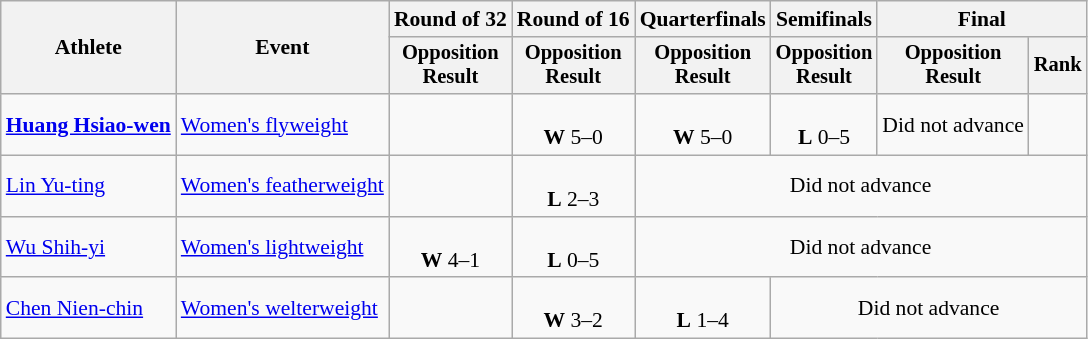<table class="wikitable" style="font-size:90%; text-align:center">
<tr>
<th rowspan="2">Athlete</th>
<th rowspan="2">Event</th>
<th>Round of 32</th>
<th>Round of 16</th>
<th>Quarterfinals</th>
<th>Semifinals</th>
<th colspan="2">Final</th>
</tr>
<tr style="font-size:95%">
<th>Opposition<br>Result</th>
<th>Opposition<br>Result</th>
<th>Opposition<br>Result</th>
<th>Opposition<br>Result</th>
<th>Opposition<br>Result</th>
<th>Rank</th>
</tr>
<tr>
<td align="left"><strong><a href='#'>Huang Hsiao-wen</a></strong></td>
<td align="left"><a href='#'>Women's flyweight</a></td>
<td></td>
<td><br><strong>W</strong> 5–0</td>
<td><br><strong>W</strong> 5–0</td>
<td><br><strong>L</strong> 0–5</td>
<td>Did not advance</td>
<td></td>
</tr>
<tr>
<td align="left"><a href='#'>Lin Yu-ting</a></td>
<td align="left"><a href='#'>Women's featherweight</a></td>
<td></td>
<td><br><strong>L</strong> 2–3</td>
<td colspan="4">Did not advance</td>
</tr>
<tr>
<td align="left"><a href='#'>Wu Shih-yi</a></td>
<td align="left"><a href='#'>Women's lightweight</a></td>
<td><br><strong>W</strong> 4–1</td>
<td><br><strong>L</strong> 0–5</td>
<td colspan="4">Did not advance</td>
</tr>
<tr>
<td align="left"><a href='#'>Chen Nien-chin</a></td>
<td align="left"><a href='#'>Women's welterweight</a></td>
<td></td>
<td><br><strong>W</strong> 3–2</td>
<td><br><strong>L</strong> 1–4</td>
<td colspan="3">Did not advance</td>
</tr>
</table>
